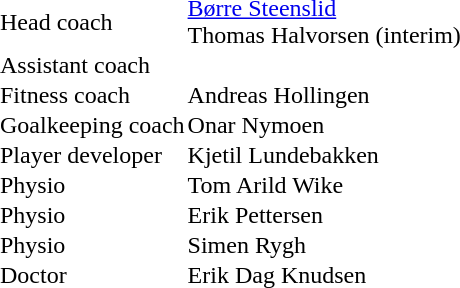<table cellpadding="0" cellspacing="2">
<tr>
<td>Head coach</td>
<td><a href='#'>Børre Steenslid</a><br>Thomas Halvorsen (interim)</td>
</tr>
<tr>
<td>Assistant coach</td>
<td></td>
</tr>
<tr>
<td>Fitness coach</td>
<td>Andreas Hollingen</td>
</tr>
<tr>
<td>Goalkeeping coach</td>
<td>Onar Nymoen</td>
</tr>
<tr>
<td>Player developer</td>
<td>Kjetil Lundebakken</td>
</tr>
<tr>
<td>Physio</td>
<td>Tom Arild Wike</td>
</tr>
<tr>
<td>Physio</td>
<td>Erik Pettersen</td>
</tr>
<tr>
<td>Physio</td>
<td>Simen Rygh</td>
</tr>
<tr>
<td>Doctor</td>
<td>Erik Dag Knudsen</td>
</tr>
</table>
